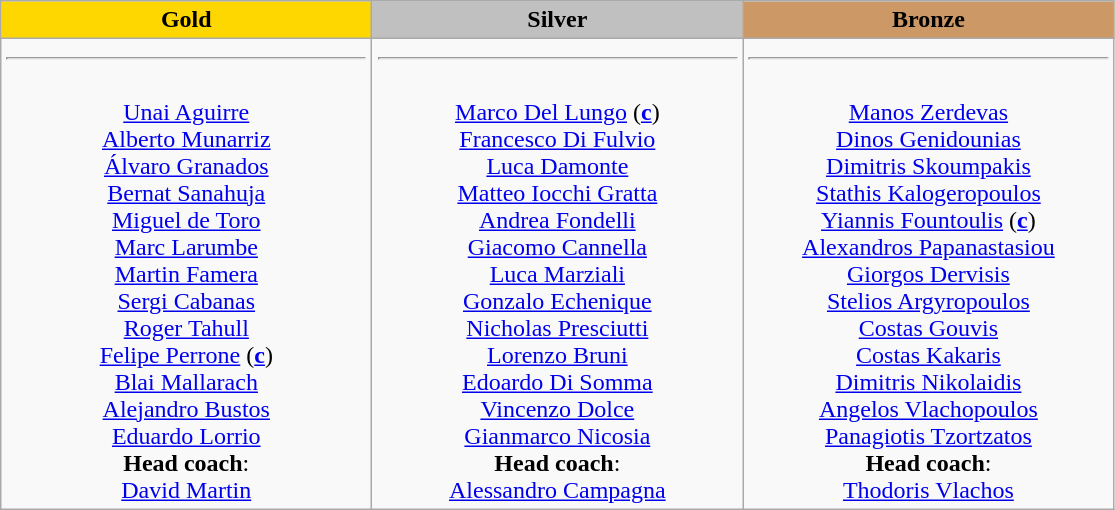<table class="wikitable">
<tr>
<th style="text-align:center; width:15em; background-color:gold;">Gold</th>
<th style="text-align:center; width:15em; background-color:silver;">Silver</th>
<th style="text-align:center; width:15em; background-color:#CC9966;">Bronze</th>
</tr>
<tr>
<td style="text-align:center; vertical-align:top;"><strong></strong> <hr><br><a href='#'>Unai Aguirre</a><br> <a href='#'>Alberto Munarriz</a><br> <a href='#'>Álvaro Granados</a><br> <a href='#'>Bernat Sanahuja</a><br> <a href='#'>Miguel de Toro</a><br> <a href='#'>Marc Larumbe</a><br> <a href='#'>Martin Famera</a><br> <a href='#'>Sergi Cabanas</a><br> <a href='#'>Roger Tahull</a><br> <a href='#'>Felipe Perrone</a> (<a href='#'><strong>c</strong></a>)<br> <a href='#'>Blai Mallarach</a><br> <a href='#'>Alejandro Bustos</a><br> <a href='#'>Eduardo Lorrio</a><br><strong>Head coach</strong>: <br><a href='#'>David Martin</a></td>
<td style="text-align:center; vertical-align:top;"><strong></strong> <hr><br><a href='#'>Marco Del Lungo</a> (<a href='#'><strong>c</strong></a>)<br> <a href='#'>Francesco Di Fulvio</a><br> <a href='#'>Luca Damonte</a><br> <a href='#'>Matteo Iocchi Gratta</a> <br> <a href='#'>Andrea Fondelli</a><br> <a href='#'>Giacomo Cannella</a><br> <a href='#'>Luca Marziali</a><br> <a href='#'>Gonzalo Echenique</a><br> <a href='#'>Nicholas Presciutti</a><br> <a href='#'>Lorenzo Bruni</a><br> <a href='#'>Edoardo Di Somma</a><br> <a href='#'>Vincenzo Dolce</a><br> <a href='#'>Gianmarco Nicosia</a><br><strong>Head coach</strong>: <br><a href='#'>Alessandro Campagna</a></td>
<td style="text-align:center; vertical-align:top;"><strong></strong> <hr><br><a href='#'>Manos Zerdevas</a><br><a href='#'>Dinos Genidounias</a><br><a href='#'>Dimitris Skoumpakis</a><br><a href='#'>Stathis Kalogeropoulos</a><br><a href='#'>Yiannis Fountoulis</a> (<a href='#'><strong>c</strong></a>)<br><a href='#'>Alexandros Papanastasiou</a><br><a href='#'>Giorgos Dervisis</a><br> <a href='#'>Stelios Argyropoulos</a><br><a href='#'>Costas Gouvis</a><br><a href='#'>Costas Kakaris</a><br><a href='#'>Dimitris Nikolaidis</a><br><a href='#'>Angelos Vlachopoulos</a><br><a href='#'>Panagiotis Tzortzatos</a><br><strong>Head coach</strong>: <br><a href='#'>Thodoris Vlachos</a></td>
</tr>
</table>
